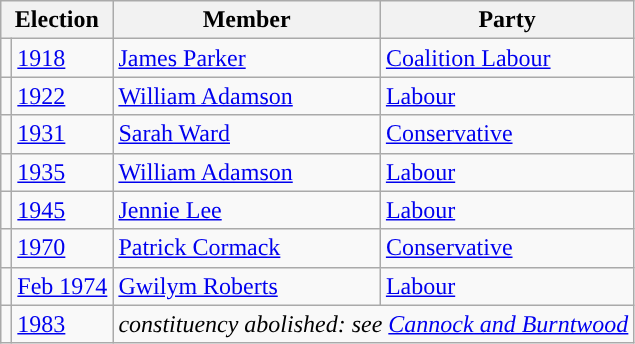<table class="wikitable">
<tr>
<th colspan="2">Election</th>
<th>Member</th>
<th>Party</th>
</tr>
<tr>
<td style="color:inherit;background-color: "></td>
<td><a href='#'>1918</a></td>
<td><a href='#'>James Parker</a></td>
<td><a href='#'>Coalition Labour</a></td>
</tr>
<tr>
<td style="color:inherit;background-color: "></td>
<td><a href='#'>1922</a></td>
<td><a href='#'>William Adamson</a></td>
<td><a href='#'>Labour</a></td>
</tr>
<tr>
<td style="color:inherit;background-color: "></td>
<td><a href='#'>1931</a></td>
<td><a href='#'>Sarah Ward</a></td>
<td><a href='#'>Conservative</a></td>
</tr>
<tr>
<td style="color:inherit;background-color: "></td>
<td><a href='#'>1935</a></td>
<td><a href='#'>William Adamson</a></td>
<td><a href='#'>Labour</a></td>
</tr>
<tr>
<td style="color:inherit;background-color: "></td>
<td><a href='#'>1945</a></td>
<td><a href='#'>Jennie Lee</a></td>
<td><a href='#'>Labour</a></td>
</tr>
<tr>
<td style="color:inherit;background-color: "></td>
<td><a href='#'>1970</a></td>
<td><a href='#'>Patrick Cormack</a></td>
<td><a href='#'>Conservative</a></td>
</tr>
<tr>
<td style="color:inherit;background-color: "></td>
<td><a href='#'>Feb 1974</a></td>
<td><a href='#'>Gwilym Roberts</a></td>
<td><a href='#'>Labour</a></td>
</tr>
<tr>
<td></td>
<td><a href='#'>1983</a></td>
<td colspan="2"><em>constituency abolished: see <a href='#'>Cannock and Burntwood</a></em></td>
</tr>
</table>
